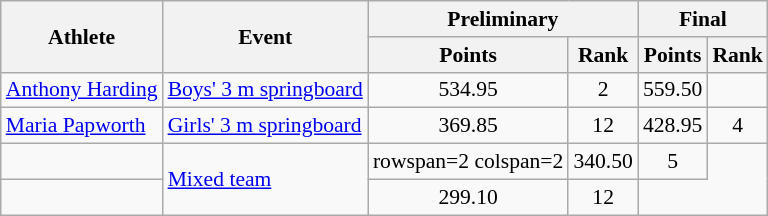<table class="wikitable" style="text-align:center;font-size:90%">
<tr>
<th rowspan=2>Athlete</th>
<th rowspan=2>Event</th>
<th colspan=2>Preliminary</th>
<th colspan=2>Final</th>
</tr>
<tr>
<th>Points</th>
<th>Rank</th>
<th>Points</th>
<th>Rank</th>
</tr>
<tr>
<td align=left><a href='#'>Anthony Harding</a></td>
<td align=left><a href='#'>Boys' 3 m springboard</a></td>
<td>534.95</td>
<td>2</td>
<td>559.50</td>
<td></td>
</tr>
<tr>
<td align=left><a href='#'>Maria Papworth</a></td>
<td align=left><a href='#'>Girls' 3 m springboard</a></td>
<td>369.85</td>
<td>12</td>
<td>428.95</td>
<td>4</td>
</tr>
<tr>
<td align=left><br></td>
<td rowspan=2 align=left><a href='#'>Mixed team</a></td>
<td>rowspan=2 colspan=2 </td>
<td>340.50</td>
<td>5</td>
</tr>
<tr>
<td align=left><br></td>
<td>299.10</td>
<td>12</td>
</tr>
</table>
